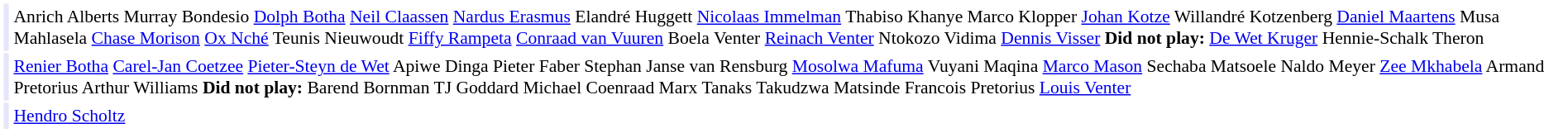<table cellpadding="2" style="border: 1px solid white; font-size:90%;">
<tr>
<td colspan="2" align="right" bgcolor="lavender"></td>
<td align="left">Anrich Alberts Murray Bondesio <a href='#'>Dolph Botha</a> <a href='#'>Neil Claassen</a> <a href='#'>Nardus Erasmus</a> Elandré Huggett <a href='#'>Nicolaas Immelman</a> Thabiso Khanye Marco Klopper <a href='#'>Johan Kotze</a> Willandré Kotzenberg <a href='#'>Daniel Maartens</a> Musa Mahlasela <a href='#'>Chase Morison</a> <a href='#'>Ox Nché</a> Teunis Nieuwoudt <a href='#'>Fiffy Rampeta</a> <a href='#'>Conraad van Vuuren</a> Boela Venter <a href='#'>Reinach Venter</a> Ntokozo Vidima <a href='#'>Dennis Visser</a> <strong>Did not play:</strong> <a href='#'>De Wet Kruger</a> Hennie-Schalk Theron</td>
</tr>
<tr>
<td colspan="2" align="right" bgcolor="lavender"></td>
<td align="left"><a href='#'>Renier Botha</a> <a href='#'>Carel-Jan Coetzee</a> <a href='#'>Pieter-Steyn de Wet</a> Apiwe Dinga Pieter Faber Stephan Janse van Rensburg <a href='#'>Mosolwa Mafuma</a> Vuyani Maqina <a href='#'>Marco Mason</a> Sechaba Matsoele Naldo Meyer <a href='#'>Zee Mkhabela</a> Armand Pretorius Arthur Williams <strong>Did not play:</strong> Barend Bornman TJ Goddard Michael Coenraad Marx Tanaks Takudzwa Matsinde Francois Pretorius <a href='#'>Louis Venter</a></td>
</tr>
<tr>
<td colspan="2" align="right" bgcolor="lavender"></td>
<td align="left"><a href='#'>Hendro Scholtz</a></td>
</tr>
</table>
